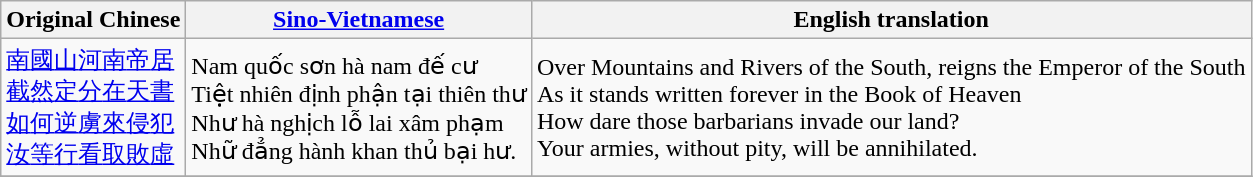<table class="wikitable">
<tr>
<th>Original Chinese</th>
<th><a href='#'>Sino-Vietnamese</a></th>
<th>English translation</th>
</tr>
<tr>
<td><a href='#'>南</a><a href='#'>國</a><a href='#'>山</a><a href='#'>河</a><a href='#'>南</a><a href='#'>帝</a><a href='#'>居</a><br><a href='#'>截</a><a href='#'>然</a><a href='#'>定</a><a href='#'>分</a><a href='#'>在</a><a href='#'>天</a><a href='#'>書</a><br>
<a href='#'>如</a><a href='#'>何</a><a href='#'>逆</a><a href='#'>虜</a><a href='#'>來</a><a href='#'>侵</a><a href='#'>犯</a><br>
<a href='#'>汝</a><a href='#'>等</a><a href='#'>行</a><a href='#'>看</a><a href='#'>取</a><a href='#'>敗</a><a href='#'>虛</a></td>
<td>Nam quốc sơn hà nam đế cư <br> Tiệt nhiên định phận tại thiên thư <br> Như hà nghịch lỗ lai xâm phạm <br> Nhữ đẳng hành khan thủ bại hư.</td>
<td>Over Mountains and Rivers of the South, reigns the Emperor of the South<br>As it stands written forever in the Book of Heaven<br>How dare those barbarians invade our land?<br>Your armies, without pity, will be annihilated.<br></td>
</tr>
<tr>
</tr>
</table>
